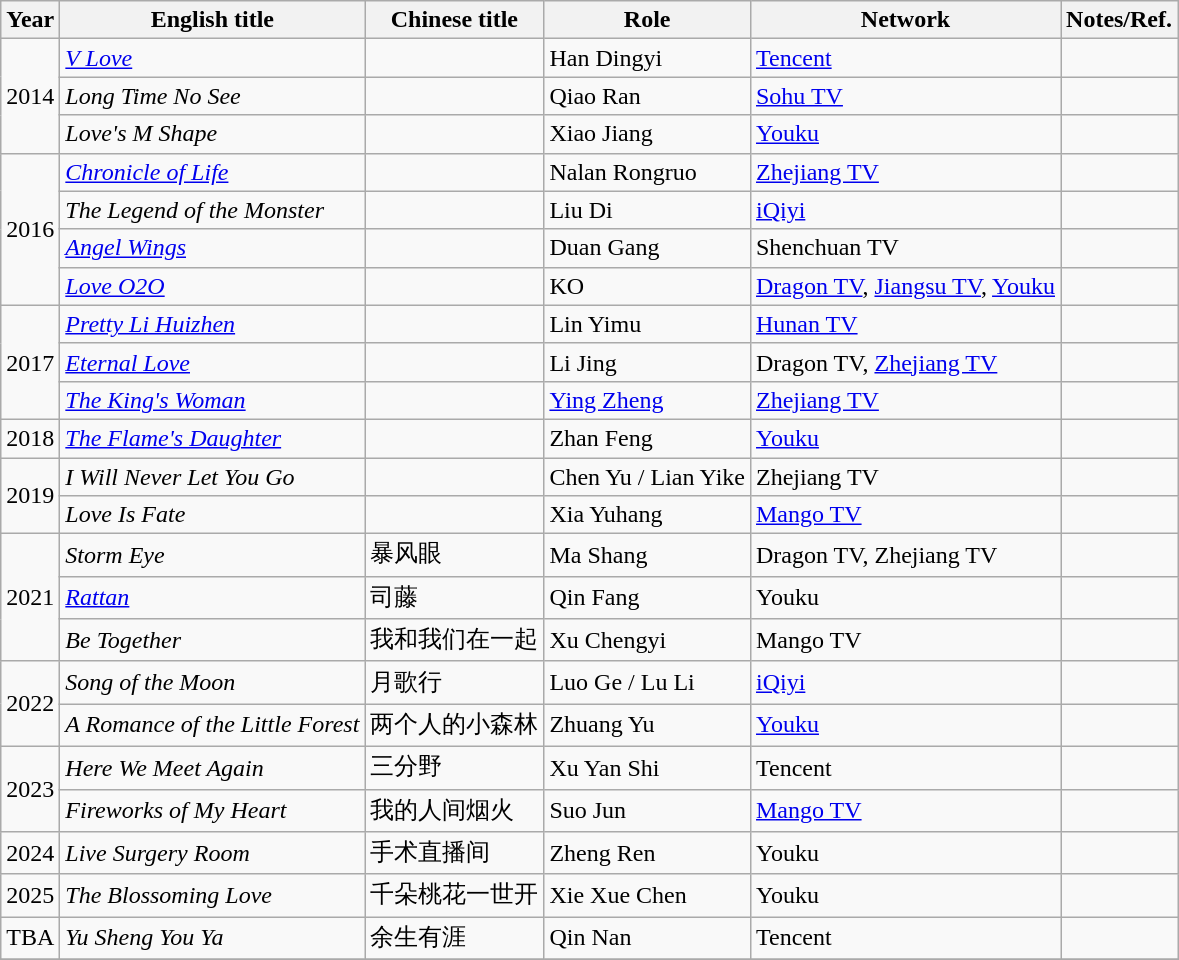<table class="wikitable sortable">
<tr>
<th>Year</th>
<th>English title</th>
<th>Chinese title</th>
<th>Role</th>
<th>Network</th>
<th>Notes/Ref.</th>
</tr>
<tr>
<td rowspan=3>2014</td>
<td><em><a href='#'>V Love</a></em></td>
<td></td>
<td>Han Dingyi</td>
<td><a href='#'>Tencent</a></td>
<td></td>
</tr>
<tr>
<td><em>Long Time No See</em></td>
<td></td>
<td>Qiao Ran</td>
<td><a href='#'>Sohu TV</a></td>
<td></td>
</tr>
<tr>
<td><em>Love's M Shape</em></td>
<td></td>
<td>Xiao Jiang</td>
<td><a href='#'>Youku</a></td>
<td></td>
</tr>
<tr>
<td rowspan=4>2016</td>
<td><em><a href='#'>Chronicle of Life</a></em></td>
<td></td>
<td>Nalan Rongruo</td>
<td><a href='#'>Zhejiang TV</a></td>
<td></td>
</tr>
<tr>
<td><em>The Legend of the Monster</em></td>
<td></td>
<td>Liu Di</td>
<td><a href='#'>iQiyi</a></td>
<td></td>
</tr>
<tr>
<td><em><a href='#'>Angel Wings</a></em></td>
<td></td>
<td>Duan Gang</td>
<td>Shenchuan TV</td>
<td></td>
</tr>
<tr>
<td><em><a href='#'>Love O2O</a></em></td>
<td></td>
<td>KO</td>
<td><a href='#'>Dragon TV</a>, <a href='#'>Jiangsu TV</a>, <a href='#'>Youku</a></td>
<td></td>
</tr>
<tr>
<td rowspan=3>2017</td>
<td><em><a href='#'>Pretty Li Huizhen</a></em></td>
<td></td>
<td>Lin Yimu</td>
<td><a href='#'>Hunan TV</a></td>
<td></td>
</tr>
<tr>
<td><em><a href='#'>Eternal Love</a></em></td>
<td></td>
<td>Li Jing</td>
<td>Dragon TV, <a href='#'>Zhejiang TV</a></td>
<td></td>
</tr>
<tr>
<td><em><a href='#'>The King's Woman</a></em></td>
<td></td>
<td><a href='#'>Ying Zheng</a></td>
<td><a href='#'>Zhejiang TV </a></td>
<td></td>
</tr>
<tr>
<td>2018</td>
<td><em><a href='#'>The Flame's Daughter</a></em></td>
<td></td>
<td>Zhan Feng</td>
<td><a href='#'>Youku</a></td>
<td></td>
</tr>
<tr>
<td rowspan=2>2019</td>
<td><em>I Will Never Let You Go</em></td>
<td></td>
<td>Chen Yu / Lian Yike</td>
<td>Zhejiang TV</td>
<td></td>
</tr>
<tr>
<td><em>Love Is Fate</em></td>
<td></td>
<td>Xia Yuhang</td>
<td><a href='#'>Mango TV</a></td>
<td></td>
</tr>
<tr>
<td rowspan="3">2021</td>
<td><em>Storm Eye</em></td>
<td>暴风眼</td>
<td>Ma Shang</td>
<td>Dragon TV, Zhejiang TV</td>
<td></td>
</tr>
<tr>
<td><em><a href='#'>Rattan</a></em></td>
<td>司藤</td>
<td>Qin Fang</td>
<td>Youku</td>
<td></td>
</tr>
<tr>
<td><em>Be Together</em></td>
<td>我和我们在一起</td>
<td>Xu Chengyi</td>
<td>Mango TV</td>
<td></td>
</tr>
<tr>
<td rowspan="2">2022</td>
<td><em>Song of the Moon</em></td>
<td>月歌行</td>
<td>Luo Ge / Lu Li</td>
<td><a href='#'>iQiyi</a></td>
<td></td>
</tr>
<tr>
<td><em>A Romance of the Little Forest</em></td>
<td>两个人的小森林</td>
<td>Zhuang Yu</td>
<td><a href='#'>Youku</a></td>
<td></td>
</tr>
<tr>
<td rowspan="2">2023</td>
<td><em>Here We Meet Again</em></td>
<td>三分野</td>
<td>Xu Yan Shi</td>
<td>Tencent</td>
<td></td>
</tr>
<tr>
<td><em>Fireworks of My Heart</em></td>
<td>我的人间烟火</td>
<td>Suo Jun</td>
<td><a href='#'>Mango TV</a></td>
<td></td>
</tr>
<tr>
<td rowspan="1">2024</td>
<td><em>Live Surgery Room</em></td>
<td>手术直播间</td>
<td>Zheng Ren</td>
<td>Youku</td>
<td></td>
</tr>
<tr>
<td>2025</td>
<td><em>The Blossoming Love</em></td>
<td>千朵桃花一世开</td>
<td>Xie Xue Chen</td>
<td>Youku</td>
<td></td>
</tr>
<tr>
<td>TBA</td>
<td><em>Yu Sheng You Ya</em></td>
<td>余生有涯</td>
<td>Qin Nan</td>
<td>Tencent</td>
<td></td>
</tr>
<tr>
</tr>
</table>
